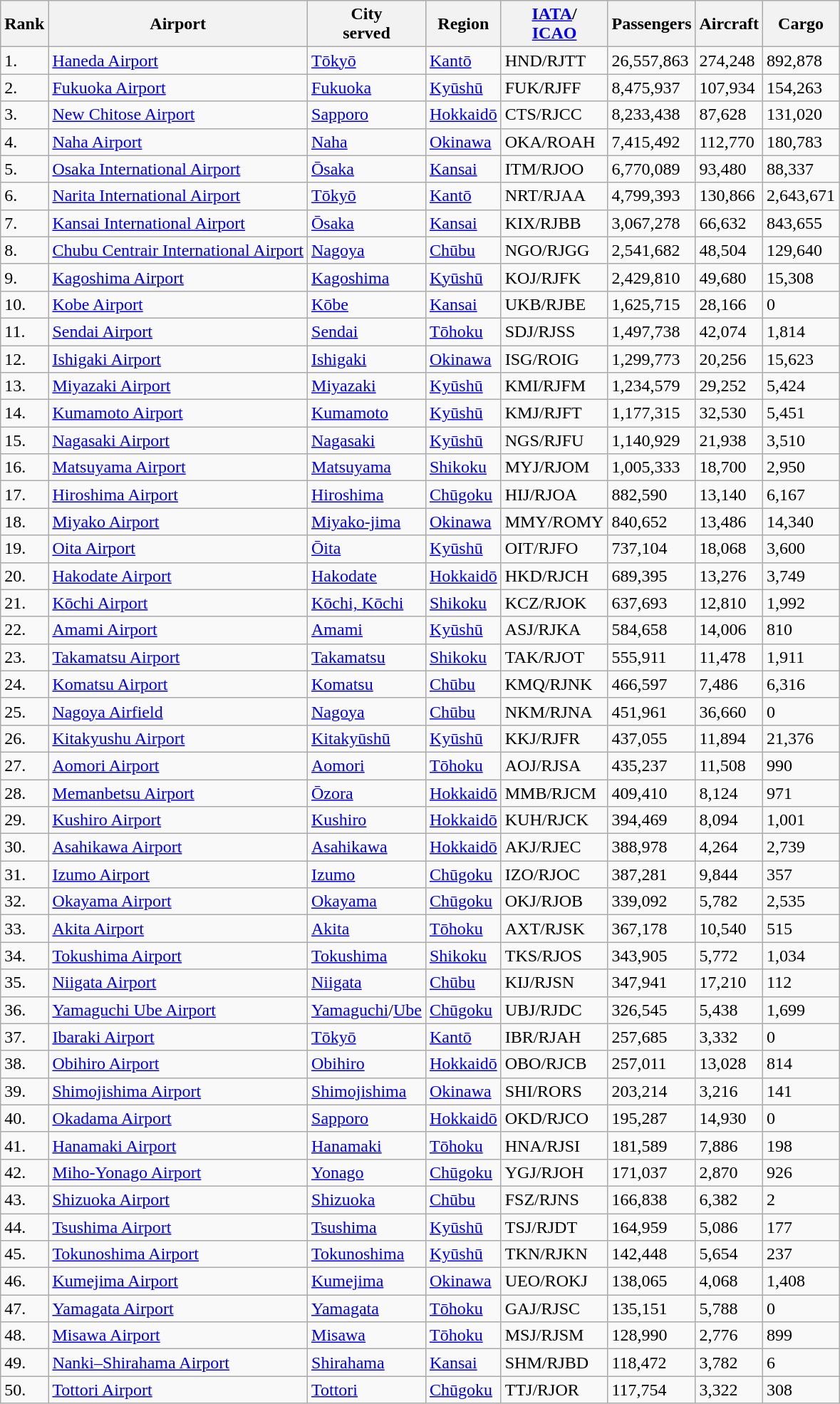<table class="wikitable sortable">
<tr>
<th>Rank</th>
<th>Airport</th>
<th>City<br>served</th>
<th>Region</th>
<th><a href='#'>IATA</a>/<br><a href='#'>ICAO</a></th>
<th>Passengers</th>
<th>Aircraft</th>
<th>Cargo</th>
</tr>
<tr>
<td>1.</td>
<td><a href='#'>Haneda Airport</a></td>
<td><a href='#'>Tōkyō</a></td>
<td><a href='#'>Kantō</a></td>
<td>HND/RJTT</td>
<td>26,557,863</td>
<td>274,248</td>
<td>892,878</td>
</tr>
<tr>
<td>2.</td>
<td><a href='#'>Fukuoka Airport</a></td>
<td><a href='#'>Fukuoka</a></td>
<td><a href='#'>Kyūshū</a></td>
<td>FUK/RJFF</td>
<td>8,475,937</td>
<td>107,934</td>
<td>154,263</td>
</tr>
<tr>
<td>3.</td>
<td><a href='#'>New Chitose Airport</a></td>
<td><a href='#'>Sapporo</a></td>
<td><a href='#'>Hokkaidō</a></td>
<td>CTS/RJCC</td>
<td>8,233,438</td>
<td>87,628</td>
<td>131,020</td>
</tr>
<tr>
<td>4.</td>
<td><a href='#'>Naha Airport</a></td>
<td><a href='#'>Naha</a></td>
<td><a href='#'>Okinawa</a></td>
<td>OKA/ROAH</td>
<td>7,415,492</td>
<td>112,770</td>
<td>180,783</td>
</tr>
<tr>
<td>5.</td>
<td><a href='#'>Osaka International Airport</a></td>
<td><a href='#'>Ōsaka</a></td>
<td><a href='#'>Kansai</a></td>
<td>ITM/RJOO</td>
<td>6,770,089</td>
<td>93,480</td>
<td>88,337</td>
</tr>
<tr>
<td>6.</td>
<td><a href='#'>Narita International Airport</a></td>
<td><a href='#'>Tōkyō</a></td>
<td><a href='#'>Kantō</a></td>
<td>NRT/RJAA</td>
<td>4,799,393</td>
<td>130,866</td>
<td>2,643,671</td>
</tr>
<tr>
<td>7.</td>
<td><a href='#'>Kansai International Airport</a></td>
<td><a href='#'>Ōsaka</a></td>
<td><a href='#'>Kansai</a></td>
<td>KIX/RJBB</td>
<td>3,067,278</td>
<td>66,632</td>
<td>843,655</td>
</tr>
<tr>
<td>8.</td>
<td><a href='#'>Chubu Centrair International Airport</a></td>
<td><a href='#'>Nagoya</a></td>
<td><a href='#'>Chūbu</a></td>
<td>NGO/RJGG</td>
<td>2,541,682</td>
<td>48,504</td>
<td>129,640</td>
</tr>
<tr>
<td>9.</td>
<td><a href='#'>Kagoshima Airport</a></td>
<td><a href='#'>Kagoshima</a></td>
<td><a href='#'>Kyūshū</a></td>
<td>KOJ/RJFK</td>
<td>2,429,810</td>
<td>49,680</td>
<td>15,308</td>
</tr>
<tr>
<td>10.</td>
<td><a href='#'>Kobe Airport</a></td>
<td><a href='#'>Kōbe</a></td>
<td><a href='#'>Kansai</a></td>
<td>UKB/RJBE</td>
<td>1,625,715</td>
<td>28,166</td>
<td>0</td>
</tr>
<tr>
<td>11.</td>
<td><a href='#'>Sendai Airport</a></td>
<td><a href='#'>Sendai</a></td>
<td><a href='#'>Tōhoku</a></td>
<td>SDJ/RJSS</td>
<td>1,497,738</td>
<td>42,074</td>
<td>1,814</td>
</tr>
<tr>
<td>12.</td>
<td><a href='#'>Ishigaki Airport</a></td>
<td><a href='#'>Ishigaki</a></td>
<td><a href='#'>Okinawa</a></td>
<td>ISG/ROIG</td>
<td>1,299,773</td>
<td>20,256</td>
<td>15,623</td>
</tr>
<tr>
<td>13.</td>
<td><a href='#'>Miyazaki Airport</a></td>
<td><a href='#'>Miyazaki</a></td>
<td><a href='#'>Kyūshū</a></td>
<td>KMI/RJFM</td>
<td>1,234,579</td>
<td>29,252</td>
<td>5,424</td>
</tr>
<tr>
<td>14.</td>
<td><a href='#'>Kumamoto Airport</a></td>
<td><a href='#'>Kumamoto</a></td>
<td><a href='#'>Kyūshū</a></td>
<td>KMJ/RJFT</td>
<td>1,177,315</td>
<td>32,530</td>
<td>5,451</td>
</tr>
<tr>
<td>15.</td>
<td><a href='#'>Nagasaki Airport</a></td>
<td><a href='#'>Nagasaki</a></td>
<td><a href='#'>Kyūshū</a></td>
<td>NGS/RJFU</td>
<td>1,140,929</td>
<td>21,938</td>
<td>3,510</td>
</tr>
<tr>
<td>16.</td>
<td><a href='#'>Matsuyama Airport</a></td>
<td><a href='#'>Matsuyama</a></td>
<td><a href='#'>Shikoku</a></td>
<td>MYJ/RJOM</td>
<td>1,005,333</td>
<td>18,700</td>
<td>2,950</td>
</tr>
<tr>
<td>17.</td>
<td><a href='#'>Hiroshima Airport</a></td>
<td><a href='#'>Hiroshima</a></td>
<td><a href='#'>Chūgoku</a></td>
<td>HIJ/RJOA</td>
<td>882,590</td>
<td>13,140</td>
<td>6,167</td>
</tr>
<tr>
<td>18.</td>
<td><a href='#'>Miyako Airport</a></td>
<td><a href='#'>Miyako-jima</a></td>
<td><a href='#'>Okinawa</a></td>
<td>MMY/ROMY</td>
<td>840,652</td>
<td>13,486</td>
<td>14,340</td>
</tr>
<tr>
<td>19.</td>
<td><a href='#'>Oita Airport</a></td>
<td><a href='#'>Ōita</a></td>
<td><a href='#'>Kyūshū</a></td>
<td>OIT/RJFO</td>
<td>737,104</td>
<td>18,068</td>
<td>3,600</td>
</tr>
<tr>
<td>20.</td>
<td><a href='#'>Hakodate Airport</a></td>
<td><a href='#'>Hakodate</a></td>
<td><a href='#'>Hokkaidō</a></td>
<td>HKD/RJCH</td>
<td>689,395</td>
<td>13,276</td>
<td>3,749</td>
</tr>
<tr>
<td>21.</td>
<td><a href='#'>Kōchi Airport</a></td>
<td><a href='#'>Kōchi, Kōchi</a></td>
<td><a href='#'>Shikoku</a></td>
<td>KCZ/RJOK</td>
<td>637,693</td>
<td>12,810</td>
<td>1,992</td>
</tr>
<tr>
<td>22.</td>
<td><a href='#'>Amami Airport</a></td>
<td><a href='#'>Amami</a></td>
<td><a href='#'>Kyūshū</a></td>
<td>ASJ/RJKA</td>
<td>584,658</td>
<td>14,006</td>
<td>810</td>
</tr>
<tr>
<td>23.</td>
<td><a href='#'>Takamatsu Airport</a></td>
<td><a href='#'>Takamatsu</a></td>
<td><a href='#'>Shikoku</a></td>
<td>TAK/RJOT</td>
<td>555,911</td>
<td>11,478</td>
<td>1,911</td>
</tr>
<tr>
<td>24.</td>
<td><a href='#'>Komatsu Airport</a></td>
<td><a href='#'>Komatsu</a></td>
<td><a href='#'>Chūbu</a></td>
<td>KMQ/RJNK</td>
<td>466,597</td>
<td>7,486</td>
<td>6,316</td>
</tr>
<tr>
<td>25.</td>
<td><a href='#'>Nagoya Airfield</a></td>
<td><a href='#'>Nagoya</a></td>
<td><a href='#'>Chūbu</a></td>
<td>NKM/RJNA</td>
<td>451,961</td>
<td>36,660</td>
<td>0</td>
</tr>
<tr>
<td>26.</td>
<td><a href='#'>Kitakyushu Airport</a></td>
<td><a href='#'>Kitakyūshū</a></td>
<td><a href='#'>Kyūshū</a></td>
<td>KKJ/RJFR</td>
<td>437,055</td>
<td>11,894</td>
<td>21,376</td>
</tr>
<tr>
<td>27.</td>
<td><a href='#'>Aomori Airport</a></td>
<td><a href='#'>Aomori</a></td>
<td><a href='#'>Tōhoku</a></td>
<td>AOJ/RJSA</td>
<td>435,237</td>
<td>11,508</td>
<td>990</td>
</tr>
<tr>
<td>28.</td>
<td><a href='#'>Memanbetsu Airport</a></td>
<td><a href='#'>Ōzora</a></td>
<td><a href='#'>Hokkaidō</a></td>
<td>MMB/RJCM</td>
<td>409,410</td>
<td>8,124</td>
<td>971</td>
</tr>
<tr>
<td>29.</td>
<td><a href='#'>Kushiro Airport</a></td>
<td><a href='#'>Kushiro</a></td>
<td><a href='#'>Hokkaidō</a></td>
<td>KUH/RJCK</td>
<td>394,469</td>
<td>8,094</td>
<td>1,001</td>
</tr>
<tr>
<td>30.</td>
<td><a href='#'>Asahikawa Airport</a></td>
<td><a href='#'>Asahikawa</a></td>
<td><a href='#'>Hokkaidō</a></td>
<td>AKJ/RJEC</td>
<td>388,978</td>
<td>4,264</td>
<td>2,739</td>
</tr>
<tr>
<td>31.</td>
<td><a href='#'>Izumo Airport</a></td>
<td><a href='#'>Izumo</a></td>
<td><a href='#'>Chūgoku</a></td>
<td>IZO/RJOC</td>
<td>387,281</td>
<td>9,844</td>
<td>357</td>
</tr>
<tr>
<td>32.</td>
<td><a href='#'>Okayama Airport</a></td>
<td><a href='#'>Okayama</a></td>
<td><a href='#'>Chūgoku</a></td>
<td>OKJ/RJOB</td>
<td>339,092</td>
<td>5,782</td>
<td>2,535</td>
</tr>
<tr>
<td>33.</td>
<td><a href='#'>Akita Airport</a></td>
<td><a href='#'>Akita</a></td>
<td><a href='#'>Tōhoku</a></td>
<td>AXT/RJSK</td>
<td>367,178</td>
<td>10,540</td>
<td>515</td>
</tr>
<tr>
<td>34.</td>
<td><a href='#'>Tokushima Airport</a></td>
<td><a href='#'>Tokushima</a></td>
<td><a href='#'>Shikoku</a></td>
<td>TKS/RJOS</td>
<td>343,905</td>
<td>5,772</td>
<td>1,034</td>
</tr>
<tr>
<td>35.</td>
<td><a href='#'>Niigata Airport</a></td>
<td><a href='#'>Niigata</a></td>
<td><a href='#'>Chūbu</a></td>
<td>KIJ/RJSN</td>
<td>347,941</td>
<td>17,210</td>
<td>112</td>
</tr>
<tr>
<td>36.</td>
<td><a href='#'>Yamaguchi Ube Airport</a></td>
<td><a href='#'>Yamaguchi</a>/<a href='#'>Ube</a></td>
<td><a href='#'>Chūgoku</a></td>
<td>UBJ/RJDC</td>
<td>326,545</td>
<td>5,438</td>
<td>1,699</td>
</tr>
<tr>
<td>37.</td>
<td><a href='#'>Ibaraki Airport</a></td>
<td><a href='#'>Tōkyō</a></td>
<td><a href='#'>Kantō</a></td>
<td>IBR/RJAH</td>
<td>257,685</td>
<td>3,332</td>
<td>0</td>
</tr>
<tr>
<td>38.</td>
<td><a href='#'>Obihiro Airport</a></td>
<td><a href='#'>Obihiro</a></td>
<td><a href='#'>Hokkaidō</a></td>
<td>OBO/RJCB</td>
<td>257,011</td>
<td>13,028</td>
<td>814</td>
</tr>
<tr>
<td>39.</td>
<td><a href='#'>Shimojishima Airport</a></td>
<td><a href='#'>Shimojishima</a></td>
<td><a href='#'>Okinawa</a></td>
<td>SHI/RORS</td>
<td>203,214</td>
<td>3,216</td>
<td>141</td>
</tr>
<tr>
<td>40.</td>
<td><a href='#'>Okadama Airport</a></td>
<td><a href='#'>Sapporo</a></td>
<td><a href='#'>Hokkaidō</a></td>
<td>OKD/RJCO</td>
<td>195,287</td>
<td>14,930</td>
<td>0</td>
</tr>
<tr>
<td>41.</td>
<td><a href='#'>Hanamaki Airport</a></td>
<td><a href='#'>Hanamaki</a></td>
<td><a href='#'>Tōhoku</a></td>
<td>HNA/RJSI</td>
<td>181,589</td>
<td>7,886</td>
<td>198</td>
</tr>
<tr>
<td>42.</td>
<td><a href='#'>Miho-Yonago Airport</a></td>
<td><a href='#'>Yonago</a></td>
<td><a href='#'>Chūgoku</a></td>
<td>YGJ/RJOH</td>
<td>171,037</td>
<td>2,870</td>
<td>926</td>
</tr>
<tr>
<td>43.</td>
<td><a href='#'>Shizuoka Airport</a></td>
<td><a href='#'>Shizuoka</a></td>
<td><a href='#'>Chūbu</a></td>
<td>FSZ/RJNS</td>
<td>166,838</td>
<td>6,382</td>
<td>2</td>
</tr>
<tr>
<td>44.</td>
<td><a href='#'>Tsushima Airport</a></td>
<td><a href='#'>Tsushima</a></td>
<td><a href='#'>Kyūshū</a></td>
<td>TSJ/RJDT</td>
<td>164,959</td>
<td>5,086</td>
<td>177</td>
</tr>
<tr>
<td>45.</td>
<td><a href='#'>Tokunoshima Airport</a></td>
<td><a href='#'>Tokunoshima</a></td>
<td><a href='#'>Kyūshū</a></td>
<td>TKN/RJKN</td>
<td>142,448</td>
<td>5,654</td>
<td>237</td>
</tr>
<tr>
<td>46.</td>
<td><a href='#'>Kumejima Airport</a></td>
<td><a href='#'>Kumejima</a></td>
<td><a href='#'>Okinawa</a></td>
<td>UEO/ROKJ</td>
<td>138,065</td>
<td>4,068</td>
<td>1,408</td>
</tr>
<tr>
<td>47.</td>
<td><a href='#'>Yamagata Airport</a></td>
<td><a href='#'>Yamagata</a></td>
<td><a href='#'>Tōhoku</a></td>
<td>GAJ/RJSC</td>
<td>135,151</td>
<td>5,788</td>
<td>0</td>
</tr>
<tr>
<td>48.</td>
<td><a href='#'>Misawa Airport</a></td>
<td><a href='#'>Misawa</a></td>
<td><a href='#'>Tōhoku</a></td>
<td>MSJ/RJSM</td>
<td>128,990</td>
<td>2,776</td>
<td>899</td>
</tr>
<tr>
<td>49.</td>
<td><a href='#'>Nanki–Shirahama Airport</a></td>
<td><a href='#'>Shirahama</a></td>
<td><a href='#'>Kansai</a></td>
<td>SHM/RJBD</td>
<td>118,472</td>
<td>3,782</td>
<td>6</td>
</tr>
<tr>
<td>50.</td>
<td><a href='#'>Tottori Airport</a></td>
<td><a href='#'>Tottori</a></td>
<td><a href='#'>Chūgoku</a></td>
<td>TTJ/RJOR</td>
<td>117,754</td>
<td>3,322</td>
<td>308</td>
</tr>
</table>
